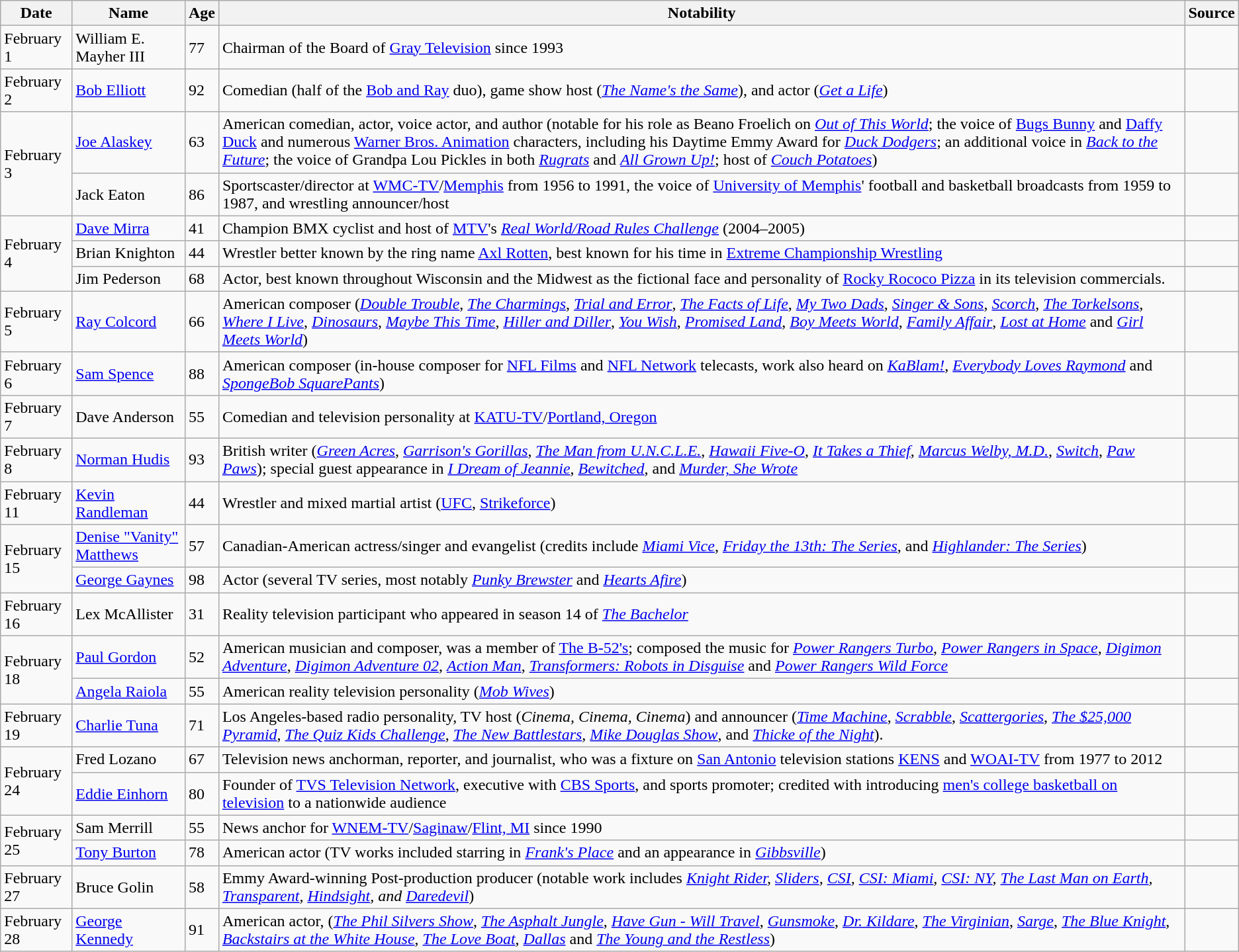<table class="wikitable sortable">
<tr ">
<th>Date</th>
<th>Name</th>
<th>Age</th>
<th class="unsortable">Notability</th>
<th class="unsortable">Source</th>
</tr>
<tr>
<td>February 1</td>
<td>William E. Mayher III</td>
<td>77</td>
<td>Chairman of the Board of <a href='#'>Gray Television</a> since 1993</td>
<td></td>
</tr>
<tr>
<td>February 2</td>
<td><a href='#'>Bob Elliott</a></td>
<td>92</td>
<td>Comedian (half of the <a href='#'>Bob and Ray</a> duo), game show host (<em><a href='#'>The Name's the Same</a></em>), and actor (<em><a href='#'>Get a Life</a></em>)</td>
<td></td>
</tr>
<tr>
<td rowspan="2">February 3</td>
<td><a href='#'>Joe Alaskey</a></td>
<td>63</td>
<td>American comedian, actor, voice actor, and author (notable for his role as Beano Froelich on <em><a href='#'>Out of This World</a></em>; the voice of <a href='#'>Bugs Bunny</a> and <a href='#'>Daffy Duck</a> and numerous <a href='#'>Warner Bros. Animation</a> characters, including his Daytime Emmy Award for <em><a href='#'>Duck Dodgers</a></em>; an additional voice in <em><a href='#'>Back to the Future</a></em>; the voice of Grandpa Lou Pickles in both <em><a href='#'>Rugrats</a></em> and <em><a href='#'>All Grown Up!</a></em>; host of <em><a href='#'>Couch Potatoes</a></em>)</td>
<td></td>
</tr>
<tr>
<td>Jack Eaton</td>
<td>86</td>
<td>Sportscaster/director at <a href='#'>WMC-TV</a>/<a href='#'>Memphis</a> from 1956 to 1991, the voice of <a href='#'>University of Memphis</a>' football and basketball broadcasts from 1959 to 1987, and wrestling announcer/host</td>
<td></td>
</tr>
<tr>
<td rowspan="3">February 4</td>
<td><a href='#'>Dave Mirra</a></td>
<td>41</td>
<td>Champion BMX cyclist and host of <a href='#'>MTV</a>'s <em><a href='#'>Real World/Road Rules Challenge</a></em> (2004–2005)</td>
<td></td>
</tr>
<tr>
<td>Brian Knighton</td>
<td>44</td>
<td>Wrestler better known by the ring name <a href='#'>Axl Rotten</a>, best known for his time in <a href='#'>Extreme Championship Wrestling</a></td>
<td></td>
</tr>
<tr>
<td>Jim Pederson</td>
<td>68</td>
<td>Actor, best known throughout Wisconsin and the Midwest as the fictional face and personality of <a href='#'>Rocky Rococo Pizza</a> in its television commercials.</td>
<td></td>
</tr>
<tr>
<td>February 5</td>
<td><a href='#'>Ray Colcord</a></td>
<td>66</td>
<td>American composer (<em><a href='#'>Double Trouble</a></em>, <em><a href='#'>The Charmings</a></em>, <em><a href='#'>Trial and Error</a></em>, <em><a href='#'>The Facts of Life</a></em>, <em><a href='#'>My Two Dads</a></em>, <em><a href='#'>Singer & Sons</a></em>, <em><a href='#'>Scorch</a></em>, <em><a href='#'>The Torkelsons</a></em>, <em><a href='#'>Where I Live</a></em>, <em><a href='#'>Dinosaurs</a></em>, <em><a href='#'>Maybe This Time</a></em>, <em><a href='#'>Hiller and Diller</a></em>, <em><a href='#'>You Wish</a></em>, <em><a href='#'>Promised Land</a></em>, <em><a href='#'>Boy Meets World</a></em>, <a href='#'><em>Family Affair</em></a>, <em><a href='#'>Lost at Home</a></em> and <em><a href='#'>Girl Meets World</a></em>)</td>
<td></td>
</tr>
<tr>
<td>February 6</td>
<td><a href='#'>Sam Spence</a></td>
<td>88</td>
<td>American composer (in-house composer for <a href='#'>NFL Films</a> and <a href='#'>NFL Network</a> telecasts, work also heard on <em><a href='#'>KaBlam!</a></em>, <em><a href='#'>Everybody Loves Raymond</a></em> and <em><a href='#'>SpongeBob SquarePants</a></em>)</td>
<td></td>
</tr>
<tr>
<td>February 7</td>
<td>Dave Anderson</td>
<td>55</td>
<td>Comedian and television personality at <a href='#'>KATU-TV</a>/<a href='#'>Portland, Oregon</a></td>
<td></td>
</tr>
<tr>
<td>February 8</td>
<td><a href='#'>Norman Hudis</a></td>
<td>93</td>
<td>British writer (<em><a href='#'>Green Acres</a></em>, <em><a href='#'>Garrison's Gorillas</a></em>, <em><a href='#'>The Man from U.N.C.L.E.</a></em>, <em><a href='#'>Hawaii Five-O</a></em>, <em><a href='#'>It Takes a Thief</a></em>, <em><a href='#'>Marcus Welby, M.D.</a></em>, <em><a href='#'>Switch</a></em>, <em><a href='#'>Paw Paws</a></em>); special guest appearance in <em><a href='#'>I Dream of Jeannie</a></em>, <em><a href='#'>Bewitched</a></em>, and <em><a href='#'>Murder, She Wrote</a></em></td>
<td></td>
</tr>
<tr>
<td>February 11</td>
<td><a href='#'>Kevin Randleman</a></td>
<td>44</td>
<td>Wrestler and mixed martial artist (<a href='#'>UFC</a>, <a href='#'>Strikeforce</a>)</td>
<td></td>
</tr>
<tr>
<td rowspan="2">February 15</td>
<td><a href='#'>Denise "Vanity" Matthews</a></td>
<td>57</td>
<td>Canadian-American actress/singer and evangelist (credits include <em><a href='#'>Miami Vice</a></em>, <em><a href='#'>Friday the 13th: The Series</a></em>, and <em><a href='#'>Highlander: The Series</a></em>)</td>
<td></td>
</tr>
<tr>
<td><a href='#'>George Gaynes</a></td>
<td>98</td>
<td>Actor (several TV series, most notably <em><a href='#'>Punky Brewster</a></em> and <em><a href='#'>Hearts Afire</a></em>)</td>
<td></td>
</tr>
<tr>
<td>February 16</td>
<td>Lex McAllister</td>
<td>31</td>
<td>Reality television participant who appeared in season 14 of <em><a href='#'>The Bachelor</a></em></td>
<td></td>
</tr>
<tr>
<td rowspan="2">February 18</td>
<td><a href='#'>Paul Gordon</a></td>
<td>52</td>
<td>American musician and composer, was a member of <a href='#'>The B-52's</a>; composed the music for <em><a href='#'>Power Rangers Turbo</a></em>, <em><a href='#'>Power Rangers in Space</a></em>, <em><a href='#'>Digimon Adventure</a></em>, <em><a href='#'>Digimon Adventure 02</a></em>, <em><a href='#'>Action Man</a></em>, <em><a href='#'>Transformers: Robots in Disguise</a></em> and <em><a href='#'>Power Rangers Wild Force</a></em></td>
<td></td>
</tr>
<tr>
<td><a href='#'>Angela Raiola</a></td>
<td>55</td>
<td>American reality television personality (<em><a href='#'>Mob Wives</a></em>)</td>
<td></td>
</tr>
<tr>
<td>February 19</td>
<td><a href='#'>Charlie Tuna</a></td>
<td>71</td>
<td>Los Angeles-based radio personality, TV host (<em>Cinema, Cinema, Cinema</em>) and announcer (<em><a href='#'>Time Machine</a></em>, <em><a href='#'>Scrabble</a></em>, <em><a href='#'>Scattergories</a></em>, <em><a href='#'>The $25,000 Pyramid</a></em>, <em><a href='#'>The Quiz Kids Challenge</a></em>, <em><a href='#'>The New Battlestars</a></em>, <em><a href='#'>Mike Douglas Show</a></em>, and <em><a href='#'>Thicke of the Night</a></em>).</td>
<td></td>
</tr>
<tr>
<td rowspan=2>February 24</td>
<td>Fred Lozano</td>
<td>67</td>
<td>Television news anchorman, reporter, and journalist, who was a fixture on <a href='#'>San Antonio</a> television stations <a href='#'>KENS</a> and <a href='#'>WOAI-TV</a> from 1977 to 2012</td>
<td></td>
</tr>
<tr>
<td><a href='#'>Eddie Einhorn</a></td>
<td>80</td>
<td>Founder of <a href='#'>TVS Television Network</a>, executive with <a href='#'>CBS Sports</a>, and sports promoter; credited with introducing <a href='#'>men's college basketball on television</a> to a nationwide audience</td>
<td></td>
</tr>
<tr>
<td rowspan=2>February 25</td>
<td>Sam Merrill</td>
<td>55</td>
<td>News anchor for <a href='#'>WNEM-TV</a>/<a href='#'>Saginaw</a>/<a href='#'>Flint, MI</a> since 1990</td>
<td></td>
</tr>
<tr>
<td><a href='#'>Tony Burton</a></td>
<td>78</td>
<td>American actor (TV works included starring in <em><a href='#'>Frank's Place</a></em> and an appearance in <em><a href='#'>Gibbsville</a></em>)</td>
<td></td>
</tr>
<tr>
<td>February 27</td>
<td>Bruce Golin</td>
<td>58</td>
<td>Emmy Award-winning Post-production producer (notable work includes <em><a href='#'>Knight Rider</a>, <a href='#'>Sliders</a>, <a href='#'>CSI</a>, <a href='#'>CSI: Miami</a>, <a href='#'>CSI: NY</a>, <a href='#'>The Last Man on Earth</a>, <a href='#'>Transparent</a>, <a href='#'>Hindsight</a>, and <a href='#'>Daredevil</a></em>)</td>
<td></td>
</tr>
<tr>
<td>February 28</td>
<td><a href='#'>George Kennedy</a></td>
<td>91</td>
<td>American actor, (<em><a href='#'>The Phil Silvers Show</a></em>, <em><a href='#'>The Asphalt Jungle</a></em>, <em><a href='#'>Have Gun - Will Travel</a></em>, <em><a href='#'>Gunsmoke</a></em>, <em><a href='#'>Dr. Kildare</a></em>, <em><a href='#'>The Virginian</a></em>, <em><a href='#'>Sarge</a></em>, <em><a href='#'>The Blue Knight</a></em>, <em><a href='#'>Backstairs at the White House</a></em>, <em><a href='#'>The Love Boat</a></em>, <em><a href='#'>Dallas</a></em> and <em><a href='#'>The Young and the Restless</a></em>)</td>
<td></td>
</tr>
</table>
